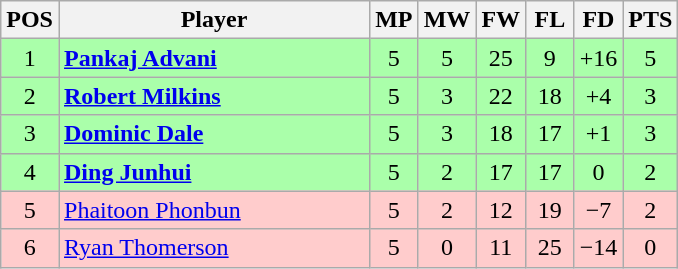<table class="wikitable" style="text-align: center;">
<tr>
<th width=25>POS</th>
<th width=200>Player</th>
<th width=25>MP</th>
<th width=25>MW</th>
<th width=25>FW</th>
<th width=25>FL</th>
<th width=25>FD</th>
<th width=25>PTS</th>
</tr>
<tr style="background:#aaffaa;">
<td>1</td>
<td style="text-align:left;"> <strong><a href='#'>Pankaj Advani</a></strong></td>
<td>5</td>
<td>5</td>
<td>25</td>
<td>9</td>
<td>+16</td>
<td>5</td>
</tr>
<tr style="background:#aaffaa;">
<td>2</td>
<td style="text-align:left;"> <strong><a href='#'>Robert Milkins</a></strong></td>
<td>5</td>
<td>3</td>
<td>22</td>
<td>18</td>
<td>+4</td>
<td>3</td>
</tr>
<tr style="background:#aaffaa;">
<td>3</td>
<td style="text-align:left;"> <strong><a href='#'>Dominic Dale</a></strong></td>
<td>5</td>
<td>3</td>
<td>18</td>
<td>17</td>
<td>+1</td>
<td>3</td>
</tr>
<tr style="background:#aaffaa;">
<td>4</td>
<td style="text-align:left;"> <strong><a href='#'>Ding Junhui</a></strong></td>
<td>5</td>
<td>2</td>
<td>17</td>
<td>17</td>
<td>0</td>
<td>2</td>
</tr>
<tr style="background:#fcc;">
<td>5</td>
<td style="text-align:left;"> <a href='#'>Phaitoon Phonbun</a></td>
<td>5</td>
<td>2</td>
<td>12</td>
<td>19</td>
<td>−7</td>
<td>2</td>
</tr>
<tr style="background:#fcc;">
<td>6</td>
<td style="text-align:left;"> <a href='#'>Ryan Thomerson</a></td>
<td>5</td>
<td>0</td>
<td>11</td>
<td>25</td>
<td>−14</td>
<td>0</td>
</tr>
</table>
